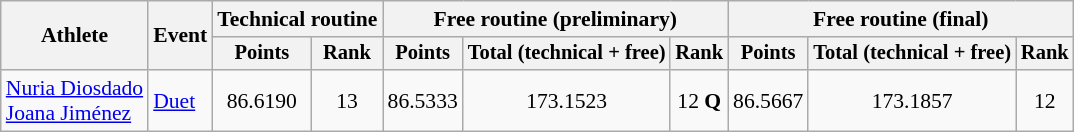<table class="wikitable" style="font-size:90%">
<tr>
<th rowspan="2">Athlete</th>
<th rowspan="2">Event</th>
<th colspan=2>Technical routine</th>
<th colspan=3>Free routine (preliminary)</th>
<th colspan=3>Free routine (final)</th>
</tr>
<tr style="font-size:95%">
<th>Points</th>
<th>Rank</th>
<th>Points</th>
<th>Total (technical + free)</th>
<th>Rank</th>
<th>Points</th>
<th>Total (technical + free)</th>
<th>Rank</th>
</tr>
<tr align=center>
<td align=left><a href='#'>Nuria Diosdado</a><br><a href='#'>Joana Jiménez</a></td>
<td align=left><a href='#'>Duet</a></td>
<td>86.6190</td>
<td>13</td>
<td>86.5333</td>
<td>173.1523</td>
<td>12 <strong>Q</strong></td>
<td>86.5667</td>
<td>173.1857</td>
<td>12</td>
</tr>
</table>
